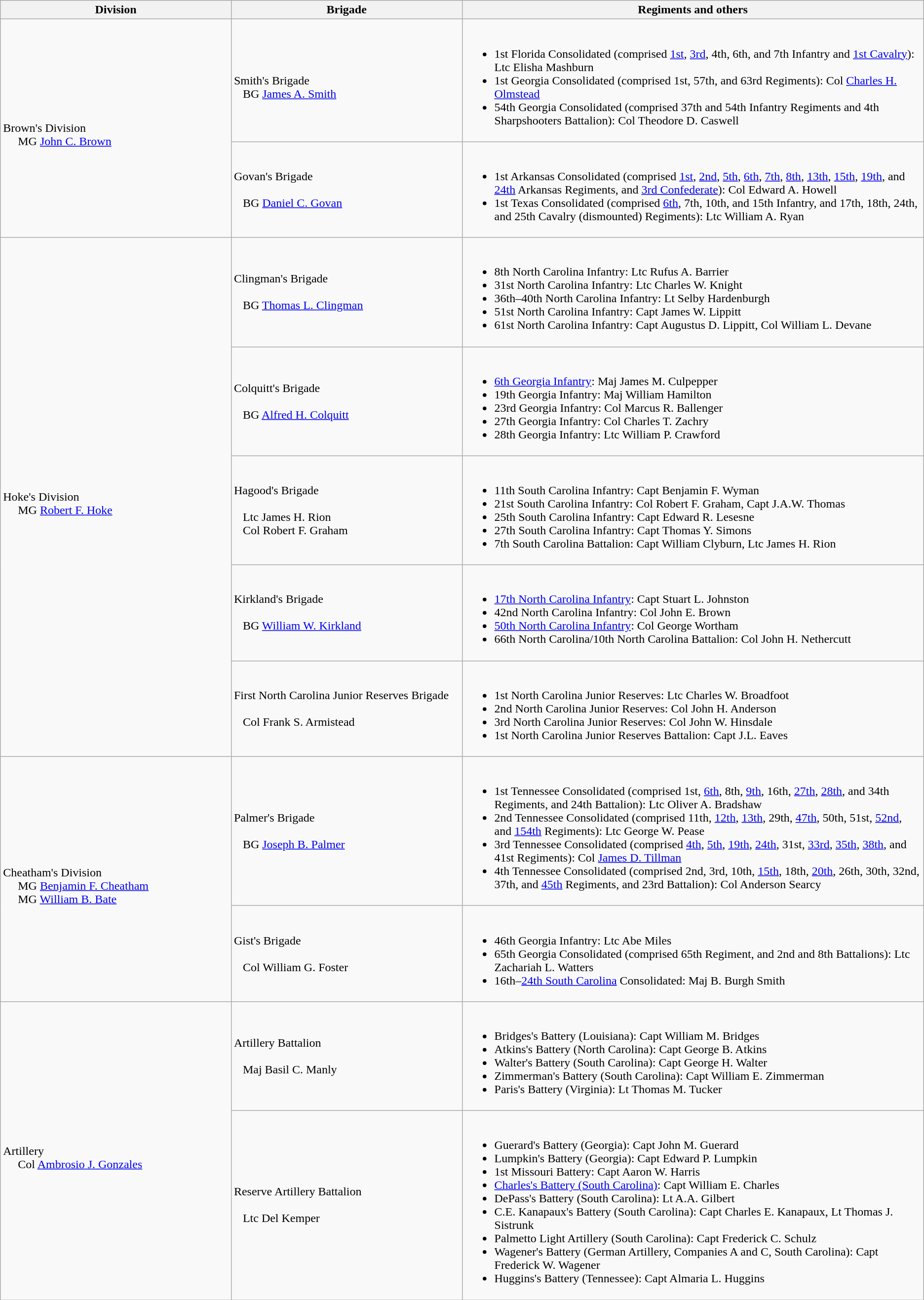<table class="wikitable">
<tr>
<th width=25%>Division</th>
<th width=25%>Brigade</th>
<th>Regiments and others</th>
</tr>
<tr>
<td rowspan= 2><br>Brown's Division
<br>    
MG <a href='#'>John C. Brown</a></td>
<td><br>Smith's Brigade
<br>  
BG <a href='#'>James A. Smith</a></td>
<td><br><ul><li>1st Florida Consolidated (comprised <a href='#'>1st</a>, <a href='#'>3rd</a>, 4th, 6th, and 7th Infantry and <a href='#'>1st Cavalry</a>): Ltc Elisha Mashburn</li><li>1st Georgia Consolidated (comprised 1st, 57th, and 63rd Regiments): Col <a href='#'>Charles H. Olmstead</a></li><li>54th Georgia Consolidated (comprised 37th and 54th Infantry Regiments and 4th Sharpshooters Battalion): Col Theodore D. Caswell</li></ul></td>
</tr>
<tr>
<td>Govan's Brigade<br><br>  
BG <a href='#'>Daniel C. Govan</a></td>
<td><br><ul><li>1st Arkansas Consolidated (comprised <a href='#'>1st</a>, <a href='#'>2nd</a>, <a href='#'>5th</a>, <a href='#'>6th</a>, <a href='#'>7th</a>, <a href='#'>8th</a>, <a href='#'>13th</a>, <a href='#'>15th</a>, <a href='#'>19th</a>, and <a href='#'>24th</a> Arkansas Regiments, and <a href='#'>3rd Confederate</a>): Col Edward A. Howell</li><li>1st Texas Consolidated (comprised <a href='#'>6th</a>, 7th, 10th, and 15th Infantry, and 17th, 18th, 24th, and 25th Cavalry (dismounted) Regiments): Ltc William A. Ryan</li></ul></td>
</tr>
<tr>
<td rowspan=5><br>Hoke's Division
<br>    
MG <a href='#'>Robert F. Hoke</a></td>
<td>Clingman's Brigade<br><br>  
BG <a href='#'>Thomas L. Clingman</a></td>
<td><br><ul><li>8th North Carolina Infantry: Ltc Rufus A. Barrier</li><li>31st North Carolina Infantry: Ltc Charles W. Knight</li><li>36th–40th North Carolina Infantry: Lt Selby Hardenburgh</li><li>51st North Carolina Infantry: Capt James W. Lippitt</li><li>61st North Carolina Infantry: Capt Augustus D. Lippitt, Col William L. Devane</li></ul></td>
</tr>
<tr>
<td>Colquitt's Brigade<br><br>  
BG <a href='#'>Alfred H. Colquitt</a></td>
<td><br><ul><li><a href='#'>6th Georgia Infantry</a>: Maj James M. Culpepper</li><li>19th Georgia Infantry: Maj William Hamilton</li><li>23rd Georgia Infantry: Col Marcus R. Ballenger</li><li>27th Georgia Infantry: Col Charles T. Zachry</li><li>28th Georgia Infantry: Ltc William P. Crawford</li></ul></td>
</tr>
<tr>
<td>Hagood's Brigade<br><br>  
Ltc James H. Rion
<br>  
Col Robert F. Graham</td>
<td><br><ul><li>11th South Carolina Infantry: Capt Benjamin F. Wyman</li><li>21st South Carolina Infantry: Col Robert F. Graham, Capt J.A.W. Thomas</li><li>25th South Carolina Infantry: Capt Edward R. Lesesne</li><li>27th South Carolina Infantry: Capt Thomas Y. Simons</li><li>7th South Carolina Battalion: Capt William Clyburn, Ltc James H. Rion</li></ul></td>
</tr>
<tr>
<td>Kirkland's Brigade<br><br>  
BG <a href='#'>William W. Kirkland</a></td>
<td><br><ul><li><a href='#'>17th North Carolina Infantry</a>: Capt Stuart L. Johnston</li><li>42nd North Carolina Infantry: Col John E. Brown</li><li><a href='#'>50th North Carolina Infantry</a>: Col George Wortham</li><li>66th North Carolina/10th North Carolina Battalion: Col John H. Nethercutt</li></ul></td>
</tr>
<tr>
<td>First North Carolina Junior Reserves Brigade<br><br>  
Col Frank S. Armistead</td>
<td><br><ul><li>1st North Carolina Junior Reserves: Ltc Charles W. Broadfoot</li><li>2nd North Carolina Junior Reserves: Col John H. Anderson</li><li>3rd North Carolina Junior Reserves: Col John W. Hinsdale</li><li>1st North Carolina Junior Reserves Battalion: Capt J.L. Eaves</li></ul></td>
</tr>
<tr>
<td rowspan=2><br>Cheatham's Division
<br>    
MG <a href='#'>Benjamin F. Cheatham</a>
<br>    
MG <a href='#'>William B. Bate</a></td>
<td>Palmer's Brigade<br><br>  
BG <a href='#'>Joseph B. Palmer</a></td>
<td><br><ul><li>1st Tennessee Consolidated (comprised 1st, <a href='#'>6th</a>, 8th, <a href='#'>9th</a>, 16th, <a href='#'>27th</a>, <a href='#'>28th</a>, and 34th Regiments, and 24th Battalion): Ltc Oliver A. Bradshaw</li><li>2nd Tennessee Consolidated (comprised 11th, <a href='#'>12th</a>, <a href='#'>13th</a>, 29th, <a href='#'>47th</a>, 50th, 51st, <a href='#'>52nd</a>, and <a href='#'>154th</a> Regiments): Ltc George W. Pease</li><li>3rd Tennessee Consolidated (comprised <a href='#'>4th</a>, <a href='#'>5th</a>, <a href='#'>19th</a>, <a href='#'>24th</a>, 31st, <a href='#'>33rd</a>, <a href='#'>35th</a>, <a href='#'>38th</a>, and 41st Regiments): Col <a href='#'>James D. Tillman</a></li><li>4th Tennessee Consolidated (comprised 2nd, 3rd, 10th, <a href='#'>15th</a>, 18th, <a href='#'>20th</a>, 26th, 30th, 32nd, 37th, and <a href='#'>45th</a> Regiments, and 23rd Battalion): Col Anderson Searcy</li></ul></td>
</tr>
<tr>
<td>Gist's Brigade<br><br>  
Col William G. Foster</td>
<td><br><ul><li>46th Georgia Infantry: Ltc Abe Miles</li><li>65th Georgia Consolidated (comprised 65th Regiment, and 2nd and 8th Battalions): Ltc Zachariah L. Watters</li><li>16th–<a href='#'>24th South Carolina</a> Consolidated: Maj B. Burgh Smith</li></ul></td>
</tr>
<tr>
<td rowspan=2><br>Artillery
<br>    
Col <a href='#'>Ambrosio J. Gonzales</a></td>
<td>Artillery Battalion<br><br>  
Maj Basil C. Manly</td>
<td><br><ul><li>Bridges's Battery (Louisiana): Capt William M. Bridges</li><li>Atkins's Battery (North Carolina): Capt George B. Atkins</li><li>Walter's Battery (South Carolina): Capt George H. Walter</li><li>Zimmerman's Battery (South Carolina): Capt William E. Zimmerman</li><li>Paris's Battery (Virginia): Lt Thomas M. Tucker</li></ul></td>
</tr>
<tr>
<td>Reserve Artillery Battalion<br><br>  
Ltc Del Kemper</td>
<td><br><ul><li>Guerard's Battery (Georgia): Capt John M. Guerard</li><li>Lumpkin's Battery (Georgia): Capt Edward P. Lumpkin</li><li>1st Missouri Battery: Capt Aaron W. Harris</li><li><a href='#'>Charles's Battery (South Carolina)</a>: Capt William E. Charles</li><li>DePass's Battery (South Carolina): Lt A.A. Gilbert</li><li>C.E. Kanapaux's Battery (South Carolina): Capt Charles E. Kanapaux, Lt Thomas J. Sistrunk</li><li>Palmetto Light Artillery (South Carolina): Capt Frederick C. Schulz</li><li>Wagener's Battery (German Artillery, Companies A and C, South Carolina): Capt Frederick W. Wagener</li><li>Huggins's Battery (Tennessee): Capt Almaria L. Huggins</li></ul></td>
</tr>
</table>
